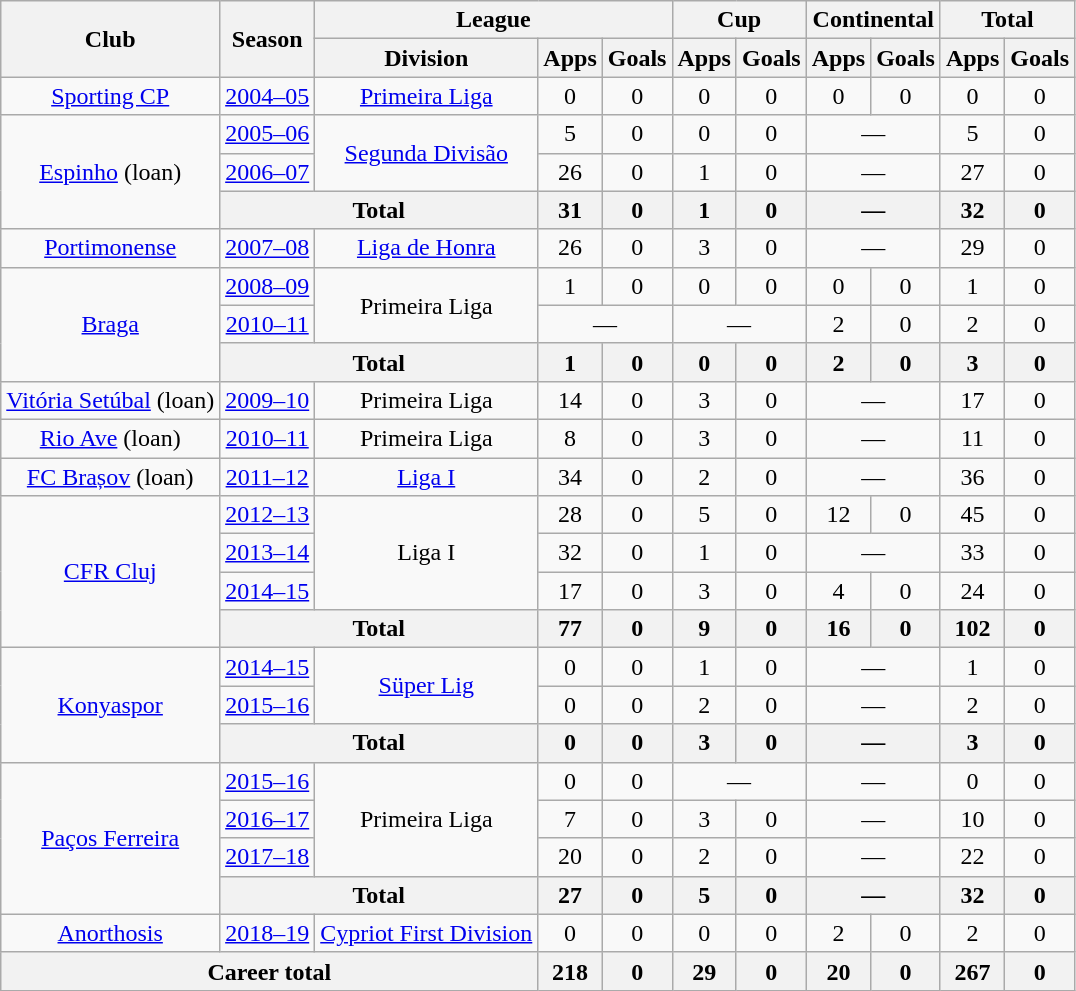<table class="wikitable" style="text-align: center;">
<tr>
<th rowspan=2>Club</th>
<th rowspan=2>Season</th>
<th colspan=3>League</th>
<th colspan=2>Cup</th>
<th colspan=2>Continental</th>
<th colspan=2>Total</th>
</tr>
<tr>
<th>Division</th>
<th>Apps</th>
<th>Goals</th>
<th>Apps</th>
<th>Goals</th>
<th>Apps</th>
<th>Goals</th>
<th>Apps</th>
<th>Goals</th>
</tr>
<tr>
<td><a href='#'>Sporting CP</a></td>
<td><a href='#'>2004–05</a></td>
<td><a href='#'>Primeira Liga</a></td>
<td>0</td>
<td>0</td>
<td>0</td>
<td>0</td>
<td>0</td>
<td>0</td>
<td>0</td>
<td>0</td>
</tr>
<tr>
<td rowspan=3><a href='#'>Espinho</a> (loan)</td>
<td><a href='#'>2005–06</a></td>
<td rowspan=2><a href='#'>Segunda Divisão</a></td>
<td>5</td>
<td>0</td>
<td>0</td>
<td>0</td>
<td colspan=2>—</td>
<td>5</td>
<td>0</td>
</tr>
<tr>
<td><a href='#'>2006–07</a></td>
<td>26</td>
<td>0</td>
<td>1</td>
<td>0</td>
<td colspan=2>—</td>
<td>27</td>
<td>0</td>
</tr>
<tr>
<th colspan=2>Total</th>
<th>31</th>
<th>0</th>
<th>1</th>
<th>0</th>
<th colspan=2>—</th>
<th>32</th>
<th>0</th>
</tr>
<tr>
<td><a href='#'>Portimonense</a></td>
<td><a href='#'>2007–08</a></td>
<td><a href='#'>Liga de Honra</a></td>
<td>26</td>
<td>0</td>
<td>3</td>
<td>0</td>
<td colspan=2>—</td>
<td>29</td>
<td>0</td>
</tr>
<tr>
<td rowspan=3><a href='#'>Braga</a></td>
<td><a href='#'>2008–09</a></td>
<td rowspan=2>Primeira Liga</td>
<td>1</td>
<td>0</td>
<td>0</td>
<td>0</td>
<td>0</td>
<td>0</td>
<td>1</td>
<td>0</td>
</tr>
<tr>
<td><a href='#'>2010–11</a></td>
<td colspan=2>—</td>
<td colspan=2>—</td>
<td>2</td>
<td>0</td>
<td>2</td>
<td>0</td>
</tr>
<tr>
<th colspan=2>Total</th>
<th>1</th>
<th>0</th>
<th>0</th>
<th>0</th>
<th>2</th>
<th>0</th>
<th>3</th>
<th>0</th>
</tr>
<tr>
<td><a href='#'>Vitória Setúbal</a> (loan)</td>
<td><a href='#'>2009–10</a></td>
<td>Primeira Liga</td>
<td>14</td>
<td>0</td>
<td>3</td>
<td>0</td>
<td colspan=2>—</td>
<td>17</td>
<td>0</td>
</tr>
<tr>
<td><a href='#'>Rio Ave</a> (loan)</td>
<td><a href='#'>2010–11</a></td>
<td>Primeira Liga</td>
<td>8</td>
<td>0</td>
<td>3</td>
<td>0</td>
<td colspan=2>—</td>
<td>11</td>
<td>0</td>
</tr>
<tr>
<td><a href='#'>FC Brașov</a> (loan)</td>
<td><a href='#'>2011–12</a></td>
<td><a href='#'>Liga I</a></td>
<td>34</td>
<td>0</td>
<td>2</td>
<td>0</td>
<td colspan=2>—</td>
<td>36</td>
<td>0</td>
</tr>
<tr>
<td rowspan=4><a href='#'>CFR Cluj</a></td>
<td><a href='#'>2012–13</a></td>
<td rowspan=3>Liga I</td>
<td>28</td>
<td>0</td>
<td>5</td>
<td>0</td>
<td>12</td>
<td>0</td>
<td>45</td>
<td>0</td>
</tr>
<tr>
<td><a href='#'>2013–14</a></td>
<td>32</td>
<td>0</td>
<td>1</td>
<td>0</td>
<td colspan=2>—</td>
<td>33</td>
<td>0</td>
</tr>
<tr>
<td><a href='#'>2014–15</a></td>
<td>17</td>
<td>0</td>
<td>3</td>
<td>0</td>
<td>4</td>
<td>0</td>
<td>24</td>
<td>0</td>
</tr>
<tr>
<th colspan=2>Total</th>
<th>77</th>
<th>0</th>
<th>9</th>
<th>0</th>
<th>16</th>
<th>0</th>
<th>102</th>
<th>0</th>
</tr>
<tr>
<td rowspan=3><a href='#'>Konyaspor</a></td>
<td><a href='#'>2014–15</a></td>
<td rowspan=2><a href='#'>Süper Lig</a></td>
<td>0</td>
<td>0</td>
<td>1</td>
<td>0</td>
<td colspan=2>—</td>
<td>1</td>
<td>0</td>
</tr>
<tr>
<td><a href='#'>2015–16</a></td>
<td>0</td>
<td>0</td>
<td>2</td>
<td>0</td>
<td colspan=2>—</td>
<td>2</td>
<td>0</td>
</tr>
<tr>
<th colspan=2>Total</th>
<th>0</th>
<th>0</th>
<th>3</th>
<th>0</th>
<th colspan=2>—</th>
<th>3</th>
<th>0</th>
</tr>
<tr>
<td rowspan=4><a href='#'>Paços Ferreira</a></td>
<td><a href='#'>2015–16</a></td>
<td rowspan=3>Primeira Liga</td>
<td>0</td>
<td>0</td>
<td colspan=2>—</td>
<td colspan=2>—</td>
<td>0</td>
<td>0</td>
</tr>
<tr>
<td><a href='#'>2016–17</a></td>
<td>7</td>
<td>0</td>
<td>3</td>
<td>0</td>
<td colspan=2>—</td>
<td>10</td>
<td>0</td>
</tr>
<tr>
<td><a href='#'>2017–18</a></td>
<td>20</td>
<td>0</td>
<td>2</td>
<td>0</td>
<td colspan=2>—</td>
<td>22</td>
<td>0</td>
</tr>
<tr>
<th colspan=2>Total</th>
<th>27</th>
<th>0</th>
<th>5</th>
<th>0</th>
<th colspan=2>—</th>
<th>32</th>
<th>0</th>
</tr>
<tr>
<td><a href='#'>Anorthosis</a></td>
<td><a href='#'>2018–19</a></td>
<td><a href='#'>Cypriot First Division</a></td>
<td>0</td>
<td>0</td>
<td>0</td>
<td>0</td>
<td>2</td>
<td>0</td>
<td>2</td>
<td>0</td>
</tr>
<tr>
<th colspan=3>Career total</th>
<th>218</th>
<th>0</th>
<th>29</th>
<th>0</th>
<th>20</th>
<th>0</th>
<th>267</th>
<th>0</th>
</tr>
</table>
